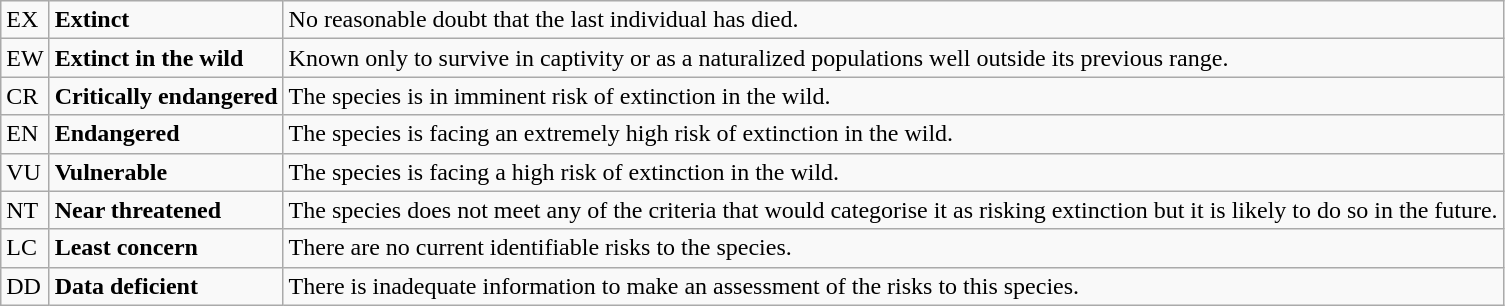<table class="wikitable" style="text-align:left">
<tr>
<td>EX</td>
<td><strong>Extinct</strong></td>
<td>No reasonable doubt that the last individual has died.</td>
</tr>
<tr>
<td>EW</td>
<td><strong>Extinct in the wild</strong></td>
<td>Known only to survive in captivity or as a naturalized populations well outside its previous range.</td>
</tr>
<tr>
<td>CR</td>
<td><strong>Critically endangered</strong></td>
<td>The species is in imminent risk of extinction in the wild.</td>
</tr>
<tr>
<td>EN</td>
<td><strong>Endangered</strong></td>
<td>The species is facing an extremely high risk of extinction in the wild.</td>
</tr>
<tr>
<td>VU</td>
<td><strong>Vulnerable</strong></td>
<td>The species is facing a high risk of extinction in the wild.</td>
</tr>
<tr>
<td>NT</td>
<td><strong>Near threatened</strong></td>
<td>The species does not meet any of the criteria that would categorise it as risking extinction but it is likely to do so in the future.</td>
</tr>
<tr>
<td>LC</td>
<td><strong>Least concern</strong></td>
<td>There are no current identifiable risks to the species.</td>
</tr>
<tr>
<td>DD</td>
<td><strong>Data deficient</strong></td>
<td>There is inadequate information to make an assessment of the risks to this species.</td>
</tr>
</table>
